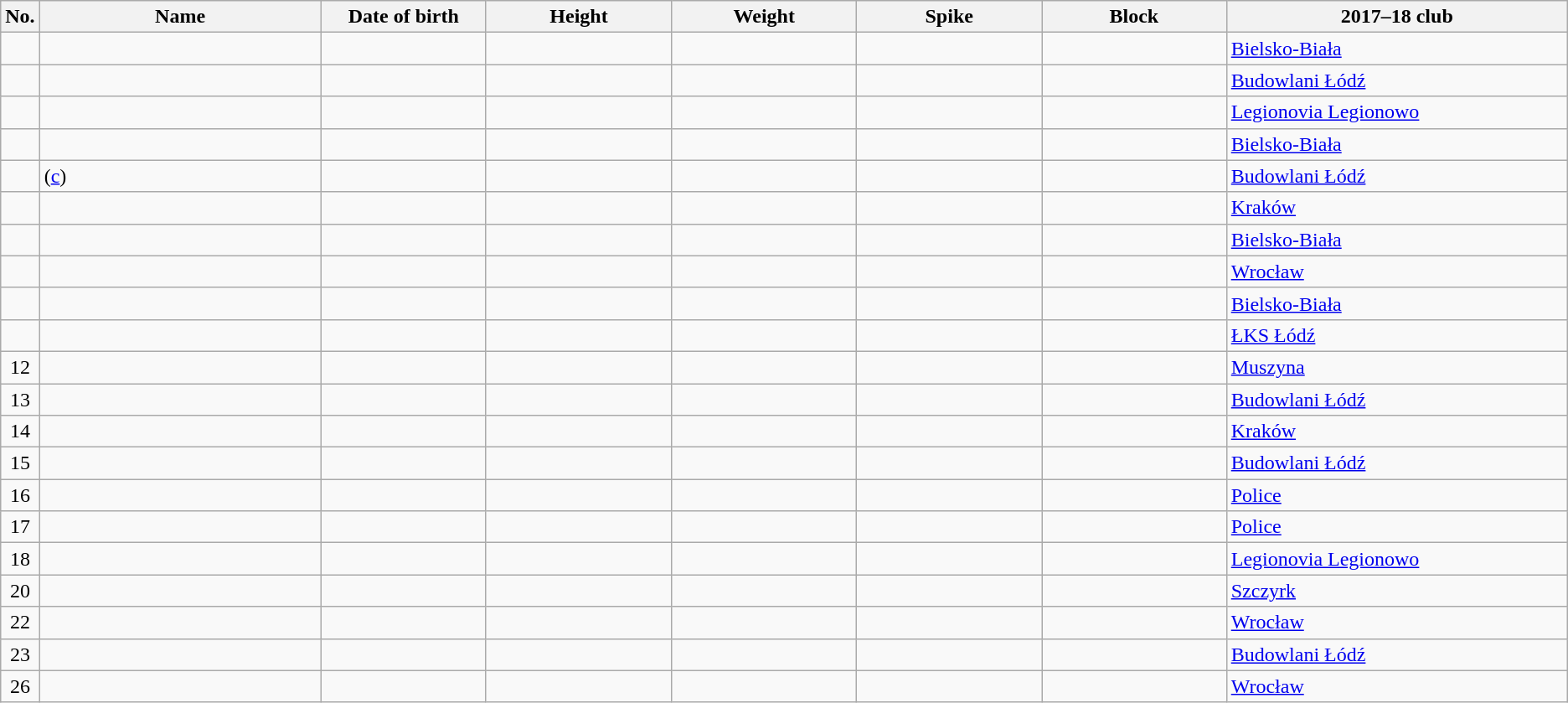<table class="wikitable sortable" style="font-size:100%; text-align:center;">
<tr>
<th>No.</th>
<th style="width:14em">Name</th>
<th style="width:8em">Date of birth</th>
<th style="width:9em">Height</th>
<th style="width:9em">Weight</th>
<th style="width:9em">Spike</th>
<th style="width:9em">Block</th>
<th style="width:17em">2017–18 club</th>
</tr>
<tr>
<td></td>
<td align=left></td>
<td align=right></td>
<td></td>
<td></td>
<td></td>
<td></td>
<td align=left> <a href='#'>Bielsko-Biała</a></td>
</tr>
<tr>
<td></td>
<td align=left></td>
<td align=right></td>
<td></td>
<td></td>
<td></td>
<td></td>
<td align=left> <a href='#'>Budowlani Łódź</a></td>
</tr>
<tr>
<td></td>
<td align=left></td>
<td align=right></td>
<td></td>
<td></td>
<td></td>
<td></td>
<td align=left> <a href='#'>Legionovia Legionowo</a></td>
</tr>
<tr>
<td></td>
<td align=left></td>
<td align=right></td>
<td></td>
<td></td>
<td></td>
<td></td>
<td align=left> <a href='#'>Bielsko-Biała</a></td>
</tr>
<tr>
<td></td>
<td align=left> (<a href='#'>c</a>)</td>
<td align=right></td>
<td></td>
<td></td>
<td></td>
<td></td>
<td align=left> <a href='#'>Budowlani Łódź</a></td>
</tr>
<tr>
<td></td>
<td align=left></td>
<td align=right></td>
<td></td>
<td></td>
<td></td>
<td></td>
<td align=left> <a href='#'>Kraków</a></td>
</tr>
<tr>
<td></td>
<td align=left></td>
<td align=right></td>
<td></td>
<td></td>
<td></td>
<td></td>
<td align=left> <a href='#'>Bielsko-Biała</a></td>
</tr>
<tr>
<td></td>
<td align=left></td>
<td align=right></td>
<td></td>
<td></td>
<td></td>
<td></td>
<td align=left> <a href='#'>Wrocław</a></td>
</tr>
<tr>
<td></td>
<td align=left></td>
<td align=right></td>
<td></td>
<td></td>
<td></td>
<td></td>
<td align=left> <a href='#'>Bielsko-Biała</a></td>
</tr>
<tr>
<td></td>
<td align=left></td>
<td align=right></td>
<td></td>
<td></td>
<td></td>
<td></td>
<td align=left> <a href='#'>ŁKS Łódź</a></td>
</tr>
<tr>
<td>12</td>
<td align=left></td>
<td align=right></td>
<td></td>
<td></td>
<td></td>
<td></td>
<td align=left> <a href='#'>Muszyna</a></td>
</tr>
<tr>
<td>13</td>
<td align=left></td>
<td align=right></td>
<td></td>
<td></td>
<td></td>
<td></td>
<td align=left> <a href='#'>Budowlani Łódź</a></td>
</tr>
<tr>
<td>14</td>
<td align=left></td>
<td align=right></td>
<td></td>
<td></td>
<td></td>
<td></td>
<td align=left> <a href='#'>Kraków</a></td>
</tr>
<tr>
<td>15</td>
<td align=left></td>
<td align=right></td>
<td></td>
<td></td>
<td></td>
<td></td>
<td align=left> <a href='#'>Budowlani Łódź</a></td>
</tr>
<tr>
<td>16</td>
<td align=left></td>
<td align=right></td>
<td></td>
<td></td>
<td></td>
<td></td>
<td align=left> <a href='#'>Police</a></td>
</tr>
<tr>
<td>17</td>
<td align=left></td>
<td align=right></td>
<td></td>
<td></td>
<td></td>
<td></td>
<td align=left> <a href='#'>Police</a></td>
</tr>
<tr>
<td>18</td>
<td align=left></td>
<td align=right></td>
<td></td>
<td></td>
<td></td>
<td></td>
<td align=left> <a href='#'>Legionovia Legionowo</a></td>
</tr>
<tr>
<td>20</td>
<td align=left></td>
<td align=right></td>
<td></td>
<td></td>
<td></td>
<td></td>
<td align=left> <a href='#'>Szczyrk</a></td>
</tr>
<tr>
<td>22</td>
<td align=left></td>
<td align=right></td>
<td></td>
<td></td>
<td></td>
<td></td>
<td align=left> <a href='#'>Wrocław</a></td>
</tr>
<tr>
<td>23</td>
<td align=left></td>
<td align=right></td>
<td></td>
<td></td>
<td></td>
<td></td>
<td align=left> <a href='#'>Budowlani Łódź</a></td>
</tr>
<tr>
<td>26</td>
<td align=left></td>
<td align=right></td>
<td></td>
<td></td>
<td></td>
<td></td>
<td align=left> <a href='#'>Wrocław</a></td>
</tr>
</table>
